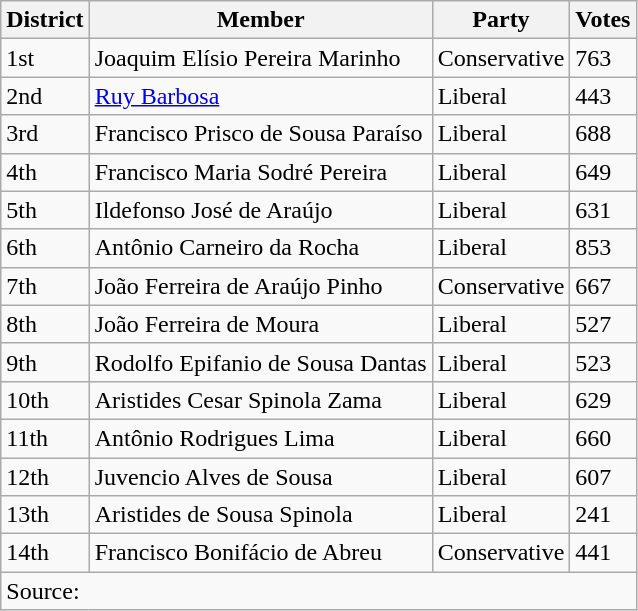<table class="wikitable">
<tr>
<th>District</th>
<th>Member</th>
<th>Party</th>
<th>Votes</th>
</tr>
<tr>
<td>1st</td>
<td>Joaquim Elísio Pereira Marinho</td>
<td>Conservative</td>
<td>763</td>
</tr>
<tr>
<td>2nd</td>
<td><a href='#'>Ruy Barbosa</a></td>
<td>Liberal</td>
<td>443</td>
</tr>
<tr>
<td>3rd</td>
<td>Francisco Prisco de Sousa Paraíso</td>
<td>Liberal</td>
<td>688</td>
</tr>
<tr>
<td>4th</td>
<td>Francisco Maria Sodré Pereira</td>
<td>Liberal</td>
<td>649</td>
</tr>
<tr>
<td>5th</td>
<td>Ildefonso José de Araújo</td>
<td>Liberal</td>
<td>631</td>
</tr>
<tr>
<td>6th</td>
<td>Antônio Carneiro da Rocha</td>
<td>Liberal</td>
<td>853</td>
</tr>
<tr>
<td>7th</td>
<td>João Ferreira de Araújo Pinho</td>
<td>Conservative</td>
<td>667</td>
</tr>
<tr>
<td>8th</td>
<td>João Ferreira de Moura</td>
<td>Liberal</td>
<td>527</td>
</tr>
<tr>
<td>9th</td>
<td>Rodolfo Epifanio de Sousa Dantas</td>
<td>Liberal</td>
<td>523</td>
</tr>
<tr>
<td>10th</td>
<td>Aristides Cesar Spinola Zama</td>
<td>Liberal</td>
<td>629</td>
</tr>
<tr>
<td>11th</td>
<td>Antônio Rodrigues Lima</td>
<td>Liberal</td>
<td>660</td>
</tr>
<tr>
<td>12th</td>
<td>Juvencio Alves de Sousa</td>
<td>Liberal</td>
<td>607</td>
</tr>
<tr>
<td>13th</td>
<td>Aristides de Sousa Spinola</td>
<td>Liberal</td>
<td>241</td>
</tr>
<tr>
<td>14th</td>
<td>Francisco Bonifácio de Abreu</td>
<td>Conservative</td>
<td>441</td>
</tr>
<tr>
<td colspan="4">Source: </td>
</tr>
</table>
